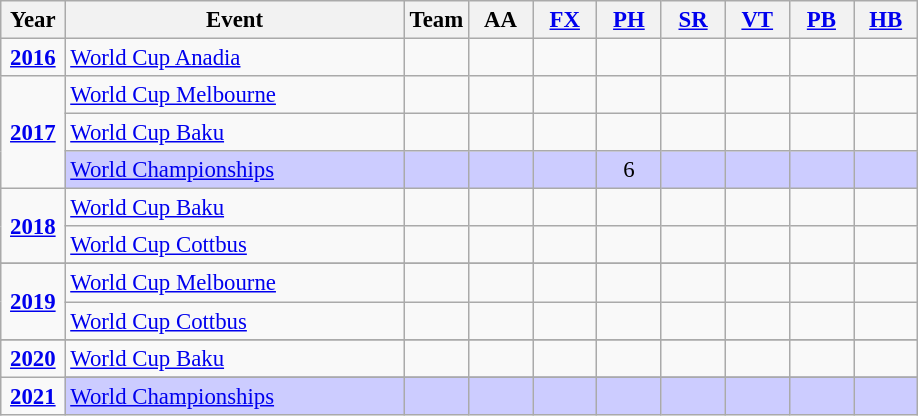<table class="wikitable sortable" style="text-align:center; font-size:95%;">
<tr>
<th width=7% class=unsortable>Year</th>
<th width=37% class=unsortable>Event</th>
<th width=7% class=unsortable>Team</th>
<th width=7% class=unsortable>AA</th>
<th width=7% class=unsortable><a href='#'>FX</a></th>
<th width=7% class=unsortable><a href='#'>PH</a></th>
<th width=7% class=unsortable><a href='#'>SR</a></th>
<th width=7% class=unsortable><a href='#'>VT</a></th>
<th width=7% class=unsortable><a href='#'>PB</a></th>
<th width=7% class=unsortable><a href='#'>HB</a></th>
</tr>
<tr>
<td rowspan="1" align=center><strong><a href='#'>2016</a></strong></td>
<td align=left><a href='#'>World Cup Anadia</a></td>
<td></td>
<td></td>
<td></td>
<td></td>
<td></td>
<td></td>
<td></td>
<td></td>
</tr>
<tr>
<td rowspan="3" align=center><strong><a href='#'>2017</a></strong></td>
<td align=left><a href='#'>World Cup Melbourne</a></td>
<td></td>
<td></td>
<td></td>
<td></td>
<td></td>
<td></td>
<td></td>
<td></td>
</tr>
<tr>
<td align=left><a href='#'>World Cup Baku</a></td>
<td></td>
<td></td>
<td></td>
<td></td>
<td></td>
<td></td>
<td></td>
<td></td>
</tr>
<tr bgcolor=#CCCCFF>
<td align=left><a href='#'>World Championships</a></td>
<td></td>
<td></td>
<td></td>
<td>6</td>
<td></td>
<td></td>
<td></td>
<td></td>
</tr>
<tr>
<td rowspan="2" align=center><strong><a href='#'>2018</a></strong></td>
<td align=left><a href='#'>World Cup Baku</a></td>
<td></td>
<td></td>
<td></td>
<td></td>
<td></td>
<td></td>
<td></td>
<td></td>
</tr>
<tr>
<td align=left><a href='#'>World Cup Cottbus</a></td>
<td></td>
<td></td>
<td></td>
<td></td>
<td></td>
<td></td>
<td></td>
<td></td>
</tr>
<tr bgcolor=#CCCCFF>
</tr>
<tr>
<td rowspan="2" align=center><strong><a href='#'>2019</a></strong></td>
<td align=left><a href='#'>World Cup Melbourne</a></td>
<td></td>
<td></td>
<td></td>
<td></td>
<td></td>
<td></td>
<td></td>
<td></td>
</tr>
<tr>
<td align=left><a href='#'>World Cup Cottbus</a></td>
<td></td>
<td></td>
<td></td>
<td></td>
<td></td>
<td></td>
<td></td>
<td></td>
</tr>
<tr bgcolor=#CCCCFF>
</tr>
<tr>
<td rowspan="1" align=center><strong><a href='#'>2020</a></strong></td>
<td align=left><a href='#'>World Cup Baku</a></td>
<td></td>
<td></td>
<td></td>
<td></td>
<td></td>
<td></td>
<td></td>
<td></td>
</tr>
<tr>
<td rowspan="2" align=center><strong><a href='#'>2021</a></strong></td>
</tr>
<tr bgcolor=#CCCCFF>
<td align=left><a href='#'>World Championships</a></td>
<td></td>
<td></td>
<td></td>
<td></td>
<td></td>
<td></td>
<td></td>
<td></td>
</tr>
</table>
